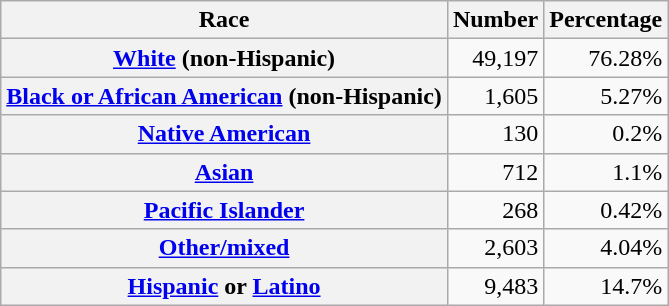<table class="wikitable" style="text-align:right">
<tr>
<th scope="col">Race</th>
<th scope="col">Number</th>
<th scope="col">Percentage</th>
</tr>
<tr>
<th scope="row"><a href='#'>White</a> (non-Hispanic)</th>
<td>49,197</td>
<td>76.28%</td>
</tr>
<tr>
<th scope="row"><a href='#'>Black or African American</a> (non-Hispanic)</th>
<td>1,605</td>
<td>5.27%</td>
</tr>
<tr>
<th scope="row"><a href='#'>Native American</a></th>
<td>130</td>
<td>0.2%</td>
</tr>
<tr>
<th scope="row"><a href='#'>Asian</a></th>
<td>712</td>
<td>1.1%</td>
</tr>
<tr>
<th scope="row"><a href='#'>Pacific Islander</a></th>
<td>268</td>
<td>0.42%</td>
</tr>
<tr>
<th scope="row"><a href='#'>Other/mixed</a></th>
<td>2,603</td>
<td>4.04%</td>
</tr>
<tr>
<th scope="row"><a href='#'>Hispanic</a> or <a href='#'>Latino</a></th>
<td>9,483</td>
<td>14.7%</td>
</tr>
</table>
